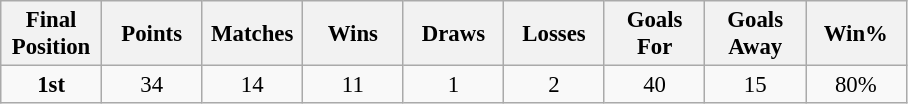<table class="wikitable" style="font-size: 95%; text-align: center;">
<tr>
<th width=60>Final Position</th>
<th width=60>Points</th>
<th width=60>Matches</th>
<th width=60>Wins</th>
<th width=60>Draws</th>
<th width=60>Losses</th>
<th width=60>Goals For</th>
<th width=60>Goals Away</th>
<th width=60>Win%</th>
</tr>
<tr>
<td><strong>1st</strong></td>
<td>34</td>
<td>14</td>
<td>11</td>
<td>1</td>
<td>2</td>
<td>40</td>
<td>15</td>
<td>80%</td>
</tr>
</table>
